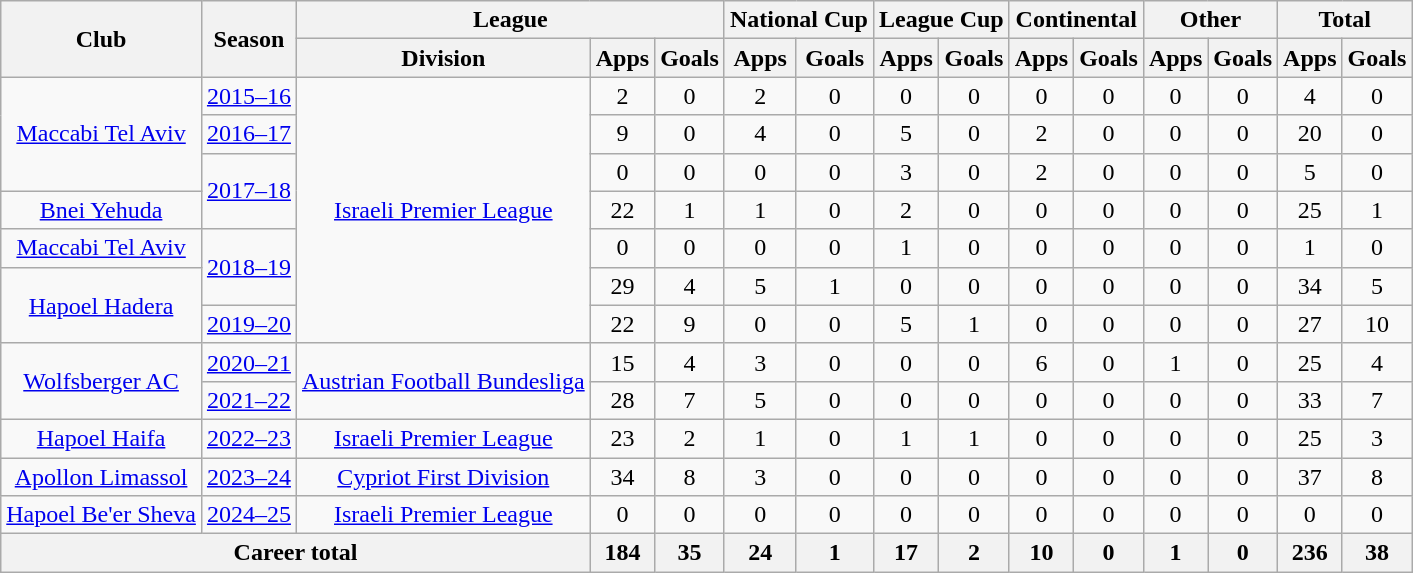<table class="wikitable" style="text-align: center">
<tr>
<th rowspan="2">Club</th>
<th rowspan="2">Season</th>
<th colspan="3">League</th>
<th colspan="2">National Cup</th>
<th colspan="2">League Cup</th>
<th colspan="2">Continental</th>
<th colspan="2">Other</th>
<th colspan="2">Total</th>
</tr>
<tr>
<th>Division</th>
<th>Apps</th>
<th>Goals</th>
<th>Apps</th>
<th>Goals</th>
<th>Apps</th>
<th>Goals</th>
<th>Apps</th>
<th>Goals</th>
<th>Apps</th>
<th>Goals</th>
<th>Apps</th>
<th>Goals</th>
</tr>
<tr>
<td rowspan="3"><a href='#'>Maccabi Tel Aviv</a></td>
<td><a href='#'>2015–16</a></td>
<td rowspan="7"><a href='#'>Israeli Premier League</a></td>
<td>2</td>
<td>0</td>
<td>2</td>
<td>0</td>
<td>0</td>
<td>0</td>
<td>0</td>
<td>0</td>
<td>0</td>
<td>0</td>
<td>4</td>
<td>0</td>
</tr>
<tr>
<td><a href='#'>2016–17</a></td>
<td>9</td>
<td>0</td>
<td>4</td>
<td>0</td>
<td>5</td>
<td>0</td>
<td>2</td>
<td>0</td>
<td>0</td>
<td>0</td>
<td>20</td>
<td>0</td>
</tr>
<tr>
<td rowspan="2"><a href='#'>2017–18</a></td>
<td>0</td>
<td>0</td>
<td>0</td>
<td>0</td>
<td>3</td>
<td>0</td>
<td>2</td>
<td>0</td>
<td>0</td>
<td>0</td>
<td>5</td>
<td>0</td>
</tr>
<tr>
<td><a href='#'>Bnei Yehuda</a></td>
<td>22</td>
<td>1</td>
<td>1</td>
<td>0</td>
<td>2</td>
<td>0</td>
<td>0</td>
<td>0</td>
<td>0</td>
<td>0</td>
<td>25</td>
<td>1</td>
</tr>
<tr>
<td><a href='#'>Maccabi Tel Aviv</a></td>
<td rowspan="2"><a href='#'>2018–19</a></td>
<td>0</td>
<td>0</td>
<td>0</td>
<td>0</td>
<td>1</td>
<td>0</td>
<td>0</td>
<td>0</td>
<td>0</td>
<td>0</td>
<td>1</td>
<td>0</td>
</tr>
<tr>
<td rowspan="2"><a href='#'>Hapoel Hadera</a></td>
<td>29</td>
<td>4</td>
<td>5</td>
<td>1</td>
<td>0</td>
<td>0</td>
<td>0</td>
<td>0</td>
<td>0</td>
<td>0</td>
<td>34</td>
<td>5</td>
</tr>
<tr>
<td><a href='#'>2019–20</a></td>
<td>22</td>
<td>9</td>
<td>0</td>
<td>0</td>
<td>5</td>
<td>1</td>
<td>0</td>
<td>0</td>
<td>0</td>
<td>0</td>
<td>27</td>
<td>10</td>
</tr>
<tr>
<td rowspan="2"><a href='#'>Wolfsberger AC</a></td>
<td><a href='#'>2020–21</a></td>
<td rowspan="2"><a href='#'>Austrian Football Bundesliga</a></td>
<td>15</td>
<td>4</td>
<td>3</td>
<td>0</td>
<td>0</td>
<td>0</td>
<td>6</td>
<td>0</td>
<td>1</td>
<td>0</td>
<td>25</td>
<td>4</td>
</tr>
<tr>
<td><a href='#'>2021–22</a></td>
<td>28</td>
<td>7</td>
<td>5</td>
<td>0</td>
<td>0</td>
<td>0</td>
<td>0</td>
<td>0</td>
<td>0</td>
<td>0</td>
<td>33</td>
<td>7</td>
</tr>
<tr>
<td rowspan="1"><a href='#'>Hapoel Haifa</a></td>
<td><a href='#'>2022–23</a></td>
<td rowspan="1"><a href='#'>Israeli Premier League</a></td>
<td>23</td>
<td>2</td>
<td>1</td>
<td>0</td>
<td>1</td>
<td>1</td>
<td>0</td>
<td>0</td>
<td>0</td>
<td>0</td>
<td>25</td>
<td>3</td>
</tr>
<tr>
<td rowspan="1"><a href='#'>Apollon Limassol</a></td>
<td><a href='#'>2023–24</a></td>
<td rowspan="1"><a href='#'>Cypriot First Division</a></td>
<td>34</td>
<td>8</td>
<td>3</td>
<td>0</td>
<td>0</td>
<td>0</td>
<td>0</td>
<td>0</td>
<td>0</td>
<td>0</td>
<td>37</td>
<td>8</td>
</tr>
<tr>
<td rowspan="1"><a href='#'>Hapoel Be'er Sheva</a></td>
<td><a href='#'>2024–25</a></td>
<td rowspan="1"><a href='#'>Israeli Premier League</a></td>
<td>0</td>
<td>0</td>
<td>0</td>
<td>0</td>
<td>0</td>
<td>0</td>
<td>0</td>
<td>0</td>
<td>0</td>
<td>0</td>
<td>0</td>
<td>0</td>
</tr>
<tr>
<th colspan="3"><strong>Career total</strong></th>
<th>184</th>
<th>35</th>
<th>24</th>
<th>1</th>
<th>17</th>
<th>2</th>
<th>10</th>
<th>0</th>
<th>1</th>
<th>0</th>
<th>236</th>
<th>38</th>
</tr>
</table>
